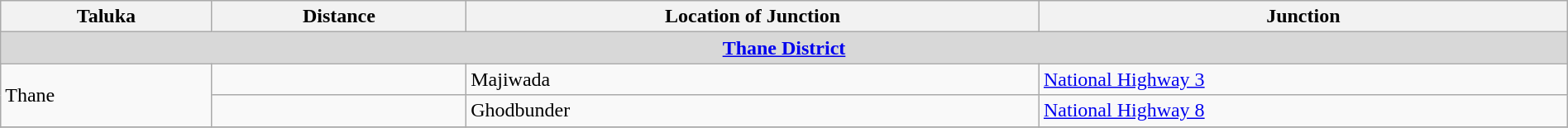<table class=wikitable width="100%">
<tr>
<th>Taluka</th>
<th>Distance</th>
<th>Location of Junction</th>
<th>Junction</th>
</tr>
<tr>
<td colspan="4" align="center" style="background:#D8D8D8; font-weight:bold;"><a href='#'>Thane District</a></td>
</tr>
<tr>
<td rowspan="2">Thane</td>
<td></td>
<td>Majiwada</td>
<td> <a href='#'>National Highway 3</a></td>
</tr>
<tr>
<td></td>
<td>Ghodbunder</td>
<td> <a href='#'>National Highway 8</a></td>
</tr>
<tr>
</tr>
</table>
